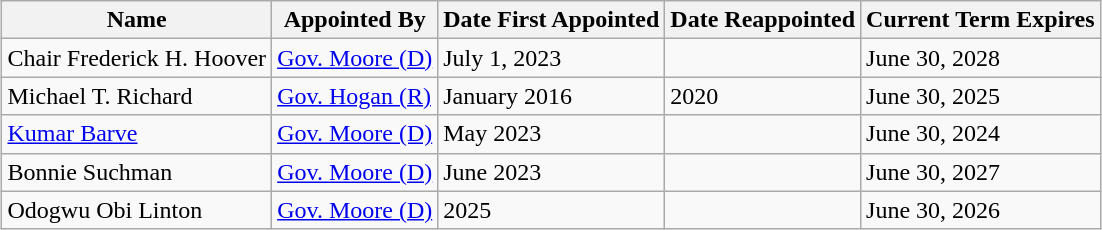<table class="wikitable" style="margin: 1em auto 1em auto">
<tr>
<th>Name</th>
<th>Appointed By</th>
<th>Date First Appointed</th>
<th>Date Reappointed</th>
<th>Current Term Expires</th>
</tr>
<tr>
<td>Chair Frederick H. Hoover</td>
<td><a href='#'>Gov. Moore (D)</a></td>
<td>July 1, 2023</td>
<td></td>
<td>June 30, 2028</td>
</tr>
<tr>
<td>Michael T. Richard</td>
<td><a href='#'>Gov. Hogan (R)</a></td>
<td>January 2016</td>
<td>2020</td>
<td>June 30, 2025</td>
</tr>
<tr>
<td><a href='#'>Kumar Barve</a></td>
<td><a href='#'>Gov. Moore (D)</a></td>
<td>May 2023 </td>
<td></td>
<td>June 30, 2024</td>
</tr>
<tr>
<td>Bonnie Suchman</td>
<td><a href='#'>Gov. Moore (D)</a></td>
<td>June 2023</td>
<td></td>
<td>June 30, 2027</td>
</tr>
<tr>
<td>Odogwu Obi Linton</td>
<td><a href='#'>Gov. Moore (D)</a></td>
<td>2025</td>
<td></td>
<td>June 30, 2026</td>
</tr>
</table>
